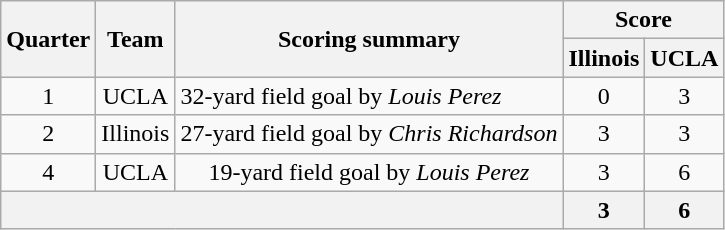<table class="wikitable" style="text-align: center;">
<tr>
<th rowspan=2>Quarter</th>
<th rowspan=2>Team</th>
<th rowspan=2>Scoring summary</th>
<th colspan=2>Score</th>
</tr>
<tr>
<th>Illinois</th>
<th>UCLA</th>
</tr>
<tr>
<td rowspan=1>1</td>
<td>UCLA</td>
<td align=left>32-yard field goal by <em>Louis Perez</em></td>
<td>0</td>
<td>3</td>
</tr>
<tr>
<td rowspan=1>2</td>
<td>Illinois</td>
<td align=left>27-yard field goal by <em>Chris Richardson</em></td>
<td>3</td>
<td>3</td>
</tr>
<tr>
<td rowspan=1>4</td>
<td>UCLA</td>
<td>19-yard field goal by <em>Louis Perez</em></td>
<td>3</td>
<td>6</td>
</tr>
<tr>
<th colspan=3></th>
<th>3</th>
<th>6</th>
</tr>
</table>
